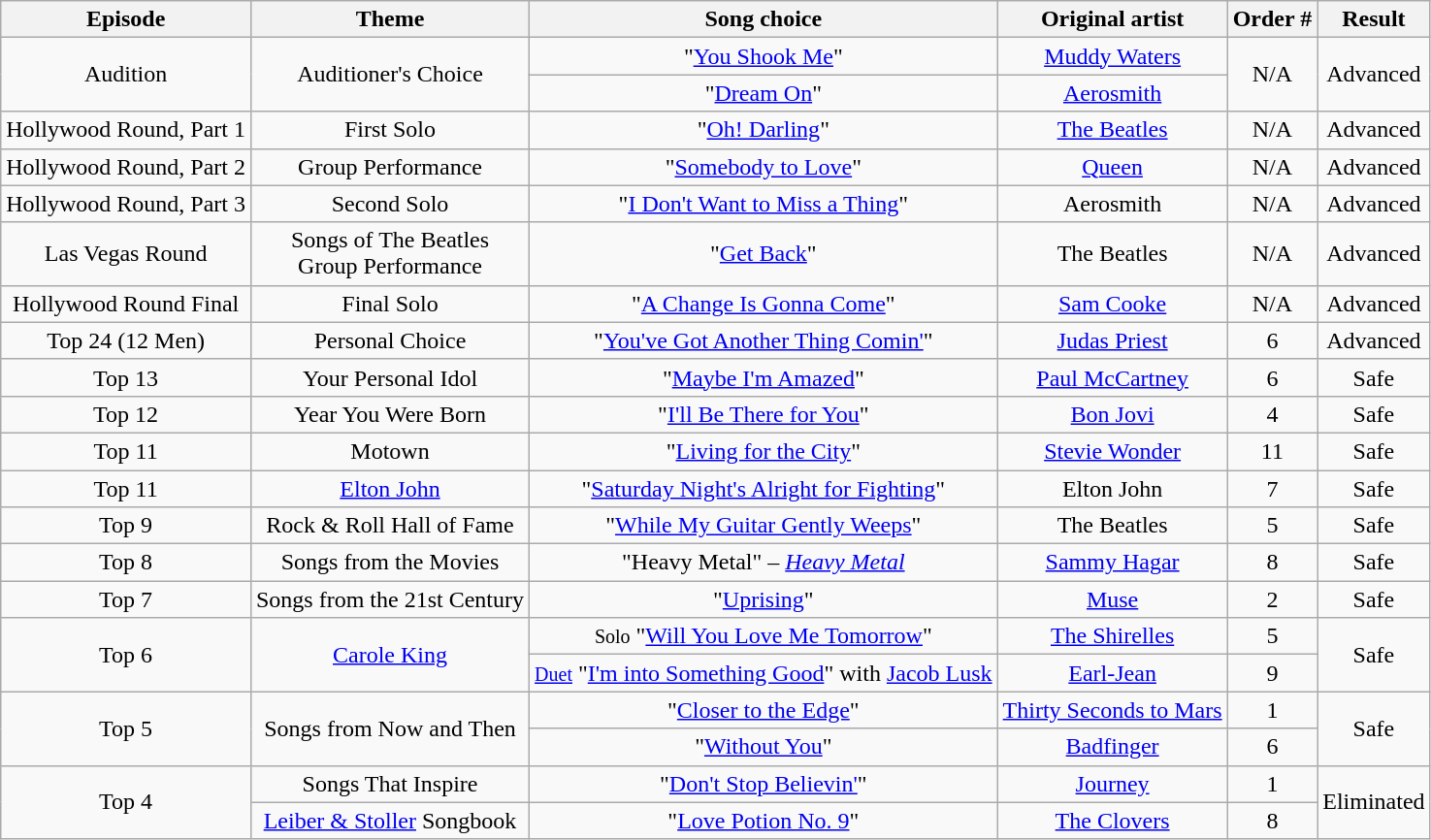<table class="wikitable" style="text-align: center;">
<tr>
<th>Episode</th>
<th>Theme</th>
<th>Song choice</th>
<th>Original artist</th>
<th>Order #</th>
<th>Result</th>
</tr>
<tr>
<td rowspan="2">Audition</td>
<td rowspan="2">Auditioner's Choice</td>
<td>"<a href='#'>You Shook Me</a>"</td>
<td><a href='#'>Muddy Waters</a></td>
<td rowspan="2">N/A</td>
<td rowspan="2">Advanced</td>
</tr>
<tr>
<td>"<a href='#'>Dream On</a>"</td>
<td><a href='#'>Aerosmith</a></td>
</tr>
<tr>
<td>Hollywood Round, Part 1</td>
<td>First Solo</td>
<td>"<a href='#'>Oh! Darling</a>"</td>
<td><a href='#'>The Beatles</a></td>
<td>N/A</td>
<td>Advanced</td>
</tr>
<tr>
<td>Hollywood Round, Part 2</td>
<td>Group Performance</td>
<td>"<a href='#'>Somebody to Love</a>"</td>
<td><a href='#'>Queen</a></td>
<td>N/A</td>
<td>Advanced</td>
</tr>
<tr>
<td>Hollywood Round, Part 3</td>
<td>Second Solo</td>
<td>"<a href='#'>I Don't Want to Miss a Thing</a>"</td>
<td>Aerosmith</td>
<td>N/A</td>
<td>Advanced</td>
</tr>
<tr>
<td>Las Vegas Round</td>
<td>Songs of The Beatles<br> Group Performance</td>
<td>"<a href='#'>Get Back</a>"</td>
<td>The Beatles</td>
<td>N/A</td>
<td>Advanced</td>
</tr>
<tr>
<td>Hollywood Round Final</td>
<td>Final Solo</td>
<td>"<a href='#'>A Change Is Gonna Come</a>"</td>
<td><a href='#'>Sam Cooke</a></td>
<td>N/A</td>
<td>Advanced</td>
</tr>
<tr>
<td>Top 24 (12 Men)</td>
<td>Personal Choice</td>
<td>"<a href='#'>You've Got Another Thing Comin'</a>"</td>
<td><a href='#'>Judas Priest</a></td>
<td>6</td>
<td>Advanced</td>
</tr>
<tr>
<td>Top 13</td>
<td>Your Personal Idol</td>
<td>"<a href='#'>Maybe I'm Amazed</a>"</td>
<td><a href='#'>Paul McCartney</a></td>
<td>6</td>
<td>Safe</td>
</tr>
<tr>
<td>Top 12</td>
<td>Year You Were Born</td>
<td>"<a href='#'>I'll Be There for You</a>"</td>
<td><a href='#'>Bon Jovi</a></td>
<td>4</td>
<td>Safe</td>
</tr>
<tr>
<td>Top 11</td>
<td>Motown</td>
<td>"<a href='#'>Living for the City</a>"</td>
<td><a href='#'>Stevie Wonder</a></td>
<td>11</td>
<td>Safe</td>
</tr>
<tr>
<td>Top 11</td>
<td><a href='#'>Elton John</a></td>
<td>"<a href='#'>Saturday Night's Alright for Fighting</a>"</td>
<td>Elton John</td>
<td>7</td>
<td>Safe</td>
</tr>
<tr>
<td>Top 9</td>
<td>Rock & Roll Hall of Fame</td>
<td>"<a href='#'>While My Guitar Gently Weeps</a>"</td>
<td>The Beatles</td>
<td>5</td>
<td>Safe</td>
</tr>
<tr>
<td>Top 8</td>
<td>Songs from the Movies</td>
<td>"Heavy Metal" – <em><a href='#'>Heavy Metal</a></em></td>
<td><a href='#'>Sammy Hagar</a></td>
<td>8</td>
<td>Safe</td>
</tr>
<tr>
<td>Top 7</td>
<td>Songs from the 21st Century</td>
<td>"<a href='#'>Uprising</a>"</td>
<td><a href='#'>Muse</a></td>
<td>2</td>
<td>Safe</td>
</tr>
<tr>
<td rowspan="2">Top 6</td>
<td rowspan="2"><a href='#'>Carole King</a></td>
<td><small>Solo</small> "<a href='#'>Will You Love Me Tomorrow</a>"</td>
<td><a href='#'>The Shirelles</a></td>
<td>5</td>
<td rowspan="2">Safe</td>
</tr>
<tr>
<td><small><a href='#'>Duet</a></small> "<a href='#'>I'm into Something Good</a>" with <a href='#'>Jacob Lusk</a></td>
<td><a href='#'>Earl-Jean</a></td>
<td>9</td>
</tr>
<tr>
<td rowspan="2">Top 5</td>
<td rowspan="2">Songs from Now and Then</td>
<td>"<a href='#'>Closer to the Edge</a>"</td>
<td><a href='#'>Thirty Seconds to Mars</a></td>
<td>1</td>
<td rowspan="2">Safe</td>
</tr>
<tr>
<td>"<a href='#'>Without You</a>"</td>
<td><a href='#'>Badfinger</a></td>
<td>6</td>
</tr>
<tr>
<td rowspan="2">Top 4</td>
<td>Songs That Inspire</td>
<td>"<a href='#'>Don't Stop Believin'</a>"</td>
<td><a href='#'>Journey</a></td>
<td>1</td>
<td rowspan="2">Eliminated</td>
</tr>
<tr>
<td><a href='#'>Leiber & Stoller</a> Songbook</td>
<td>"<a href='#'>Love Potion No. 9</a>"</td>
<td><a href='#'>The Clovers</a></td>
<td>8</td>
</tr>
</table>
